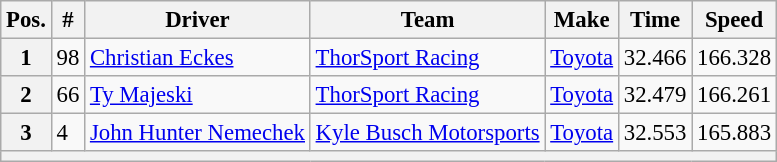<table class="wikitable" style="font-size:95%">
<tr>
<th>Pos.</th>
<th>#</th>
<th>Driver</th>
<th>Team</th>
<th>Make</th>
<th>Time</th>
<th>Speed</th>
</tr>
<tr>
<th>1</th>
<td>98</td>
<td><a href='#'>Christian Eckes</a></td>
<td><a href='#'>ThorSport Racing</a></td>
<td><a href='#'>Toyota</a></td>
<td>32.466</td>
<td>166.328</td>
</tr>
<tr>
<th>2</th>
<td>66</td>
<td><a href='#'>Ty Majeski</a></td>
<td><a href='#'>ThorSport Racing</a></td>
<td><a href='#'>Toyota</a></td>
<td>32.479</td>
<td>166.261</td>
</tr>
<tr>
<th>3</th>
<td>4</td>
<td><a href='#'>John Hunter Nemechek</a></td>
<td><a href='#'>Kyle Busch Motorsports</a></td>
<td><a href='#'>Toyota</a></td>
<td>32.553</td>
<td>165.883</td>
</tr>
<tr>
<th colspan="7"></th>
</tr>
</table>
